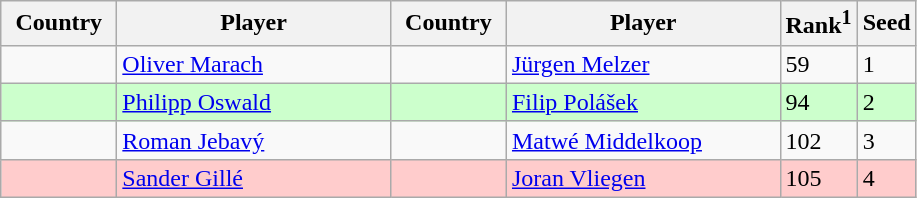<table class="sortable wikitable">
<tr>
<th width="70">Country</th>
<th width="175">Player</th>
<th width="70">Country</th>
<th width="175">Player</th>
<th>Rank<sup>1</sup></th>
<th>Seed</th>
</tr>
<tr>
<td></td>
<td><a href='#'>Oliver Marach</a></td>
<td></td>
<td><a href='#'>Jürgen Melzer</a></td>
<td>59</td>
<td>1</td>
</tr>
<tr style="background:#cfc;">
<td></td>
<td><a href='#'>Philipp Oswald</a></td>
<td></td>
<td><a href='#'>Filip Polášek</a></td>
<td>94</td>
<td>2</td>
</tr>
<tr>
<td></td>
<td><a href='#'>Roman Jebavý</a></td>
<td></td>
<td><a href='#'>Matwé Middelkoop</a></td>
<td>102</td>
<td>3</td>
</tr>
<tr style="background:#fcc;">
<td></td>
<td><a href='#'>Sander Gillé</a></td>
<td></td>
<td><a href='#'>Joran Vliegen</a></td>
<td>105</td>
<td>4</td>
</tr>
</table>
